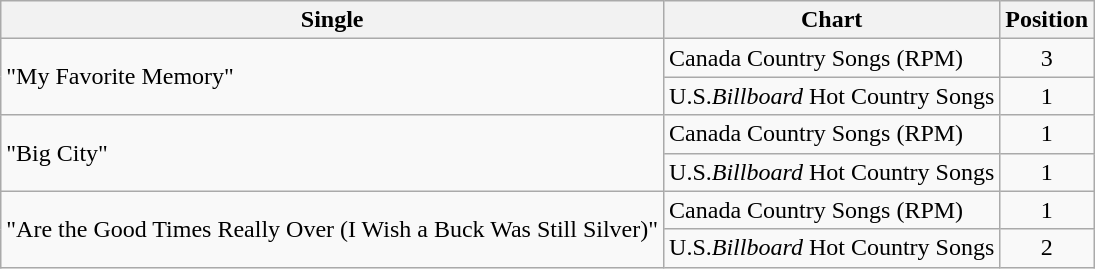<table class="wikitable">
<tr>
<th>Single</th>
<th>Chart</th>
<th>Position</th>
</tr>
<tr>
<td rowspan=2>"My Favorite Memory"</td>
<td>Canada Country Songs (RPM)<br></td>
<td align="center">3</td>
</tr>
<tr>
<td>U.S.<em>Billboard</em> Hot Country Songs<br></td>
<td align="center">1</td>
</tr>
<tr>
<td rowspan=2>"Big City"</td>
<td>Canada Country Songs (RPM)<br></td>
<td align="center">1</td>
</tr>
<tr>
<td>U.S.<em>Billboard</em> Hot Country Songs<br></td>
<td align="center">1</td>
</tr>
<tr>
<td rowspan=2>"Are the Good Times Really Over (I Wish a Buck Was Still Silver)"</td>
<td>Canada Country Songs (RPM)<br></td>
<td align="center">1</td>
</tr>
<tr>
<td>U.S.<em>Billboard</em> Hot Country Songs<br></td>
<td align="center">2</td>
</tr>
</table>
